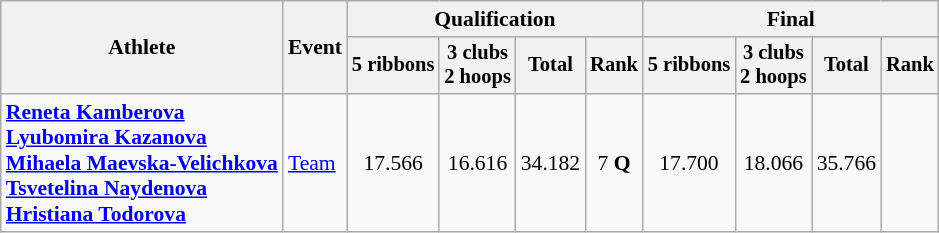<table class="wikitable" style="font-size:90%">
<tr>
<th rowspan="2">Athlete</th>
<th rowspan="2">Event</th>
<th colspan="4">Qualification</th>
<th colspan="4">Final</th>
</tr>
<tr style="font-size:95%">
<th>5 ribbons</th>
<th>3 clubs<br>2 hoops</th>
<th>Total</th>
<th>Rank</th>
<th>5 ribbons</th>
<th>3 clubs<br>2 hoops</th>
<th>Total</th>
<th>Rank</th>
</tr>
<tr align=center>
<td align=left><strong><a href='#'>Reneta Kamberova</a><br><a href='#'>Lyubomira Kazanova</a><br><a href='#'>Mihaela Maevska-Velichkova</a><br><a href='#'>Tsvetelina Naydenova</a><br><a href='#'>Hristiana Todorova</a></strong></td>
<td align=left><a href='#'>Team</a></td>
<td>17.566</td>
<td>16.616</td>
<td>34.182</td>
<td>7 <strong>Q</strong></td>
<td>17.700</td>
<td>18.066</td>
<td>35.766</td>
<td></td>
</tr>
</table>
